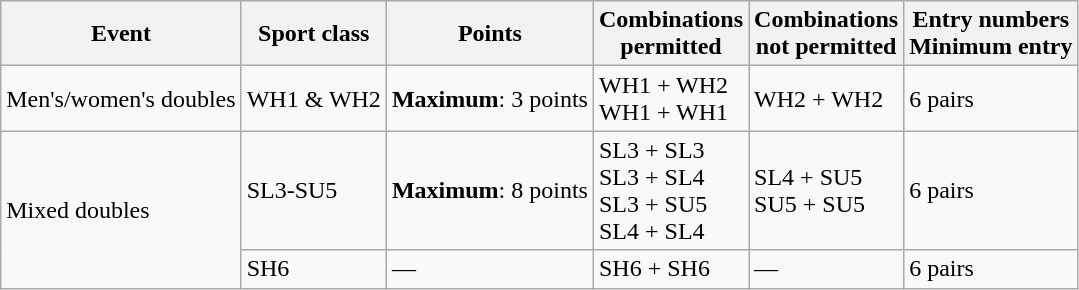<table class=wikitable>
<tr>
<th>Event</th>
<th>Sport class</th>
<th>Points</th>
<th>Combinations<br>permitted</th>
<th>Combinations<br>not permitted</th>
<th>Entry numbers<br>Minimum entry</th>
</tr>
<tr>
<td>Men's/women's doubles</td>
<td>WH1 & WH2</td>
<td><strong>Maximum</strong>: 3 points</td>
<td>WH1 + WH2<br>WH1 + WH1</td>
<td>WH2 + WH2</td>
<td>6 pairs</td>
</tr>
<tr>
<td rowspan=2>Mixed doubles</td>
<td>SL3-SU5</td>
<td><strong>Maximum</strong>: 8 points</td>
<td>SL3 + SL3<br>SL3 + SL4<br>SL3 + SU5<br>SL4 + SL4</td>
<td>SL4 + SU5<br>SU5 + SU5</td>
<td>6 pairs</td>
</tr>
<tr>
<td>SH6</td>
<td>—</td>
<td>SH6 + SH6</td>
<td>—</td>
<td>6 pairs</td>
</tr>
</table>
